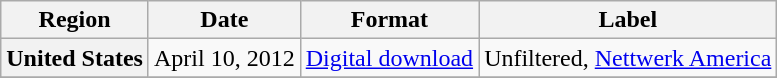<table class="wikitable plainrowheaders">
<tr>
<th scope="col">Region</th>
<th scope="col">Date</th>
<th scope="col">Format</th>
<th scope="col">Label</th>
</tr>
<tr>
<th scope="row">United States</th>
<td>April 10, 2012</td>
<td><a href='#'>Digital download</a></td>
<td>Unfiltered, <a href='#'>Nettwerk America</a></td>
</tr>
<tr>
</tr>
</table>
